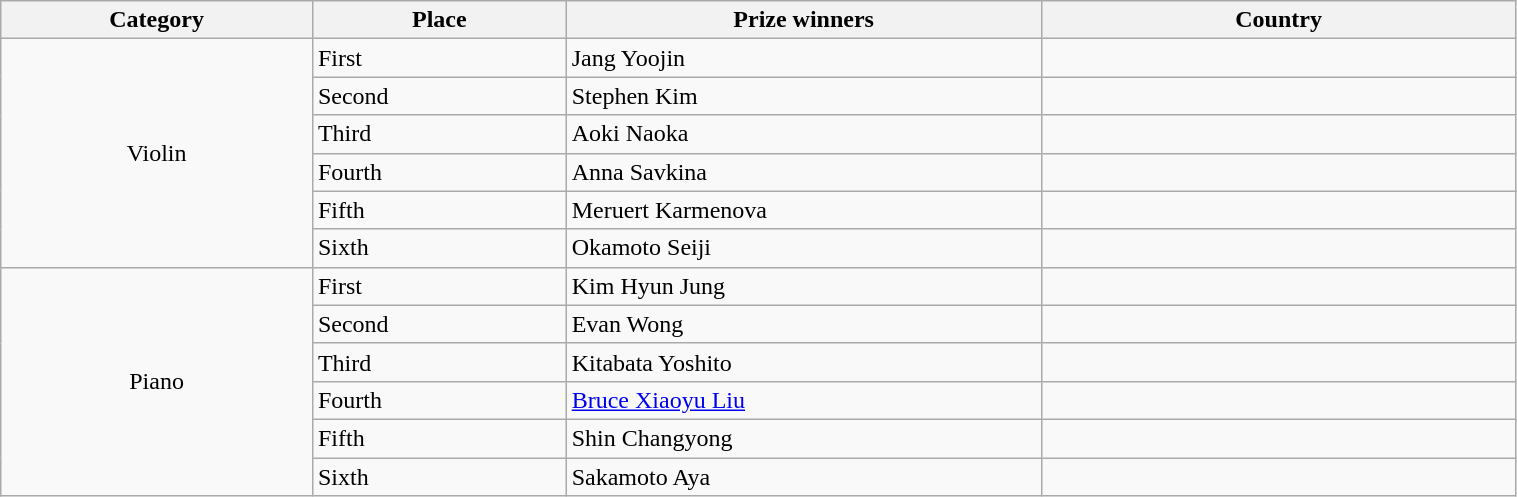<table class="wikitable" width="80%">
<tr>
<th width=50>Category</th>
<th width=50>Place</th>
<th width=100>Prize winners</th>
<th width=100>Country</th>
</tr>
<tr>
<td rowspan="6" align=center>Violin</td>
<td>First</td>
<td>Jang Yoojin</td>
<td></td>
</tr>
<tr>
<td>Second</td>
<td>Stephen Kim</td>
<td></td>
</tr>
<tr>
<td>Third</td>
<td>Aoki Naoka</td>
<td></td>
</tr>
<tr>
<td>Fourth</td>
<td>Anna Savkina</td>
<td></td>
</tr>
<tr>
<td>Fifth</td>
<td>Meruert Karmenova</td>
<td></td>
</tr>
<tr>
<td>Sixth</td>
<td>Okamoto Seiji</td>
<td></td>
</tr>
<tr>
<td rowspan="6" align=center>Piano</td>
<td>First</td>
<td>Kim Hyun Jung</td>
<td></td>
</tr>
<tr>
<td>Second</td>
<td>Evan Wong</td>
<td></td>
</tr>
<tr>
<td>Third</td>
<td>Kitabata Yoshito</td>
<td></td>
</tr>
<tr>
<td>Fourth</td>
<td><a href='#'>Bruce Xiaoyu Liu</a></td>
<td></td>
</tr>
<tr>
<td>Fifth</td>
<td>Shin Changyong</td>
<td></td>
</tr>
<tr>
<td>Sixth</td>
<td>Sakamoto Aya</td>
<td></td>
</tr>
</table>
